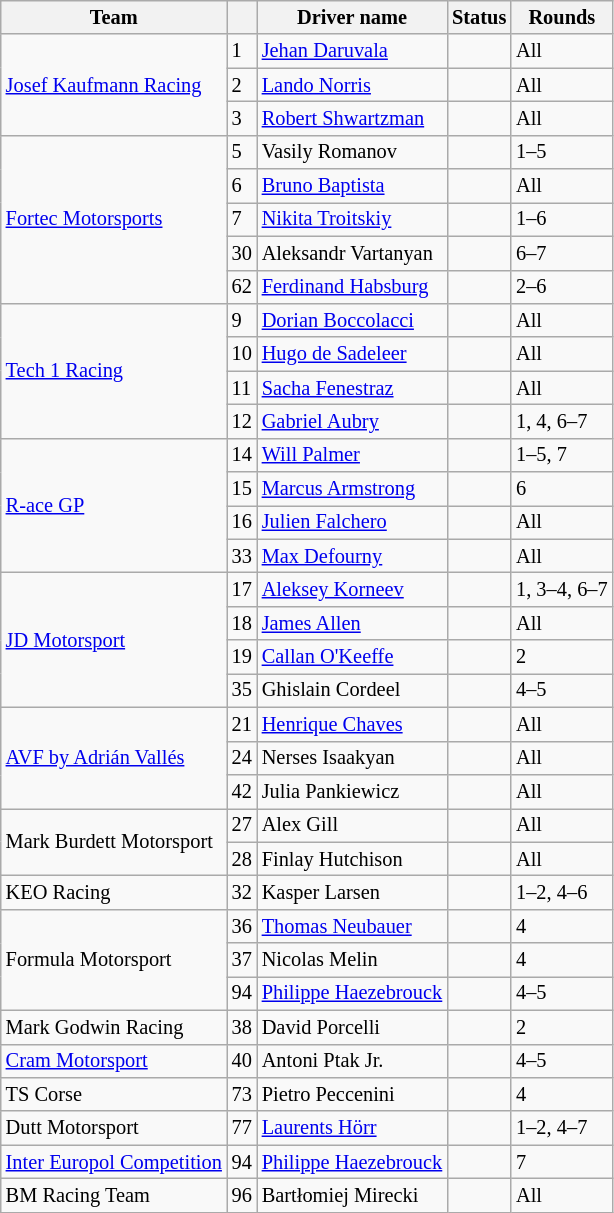<table class="wikitable" style="font-size: 85%">
<tr>
<th>Team</th>
<th></th>
<th>Driver name</th>
<th>Status</th>
<th>Rounds</th>
</tr>
<tr>
<td rowspan=3> <a href='#'>Josef Kaufmann Racing</a></td>
<td>1</td>
<td> <a href='#'>Jehan Daruvala</a></td>
<td></td>
<td>All</td>
</tr>
<tr>
<td>2</td>
<td> <a href='#'>Lando Norris</a></td>
<td align=center></td>
<td>All</td>
</tr>
<tr>
<td>3</td>
<td> <a href='#'>Robert Shwartzman</a></td>
<td align=center></td>
<td>All</td>
</tr>
<tr>
<td rowspan=5> <a href='#'>Fortec Motorsports</a></td>
<td>5</td>
<td> Vasily Romanov</td>
<td></td>
<td>1–5</td>
</tr>
<tr>
<td>6</td>
<td> <a href='#'>Bruno Baptista</a></td>
<td></td>
<td>All</td>
</tr>
<tr>
<td>7</td>
<td> <a href='#'>Nikita Troitskiy</a></td>
<td align=center></td>
<td>1–6</td>
</tr>
<tr>
<td>30</td>
<td> Aleksandr Vartanyan</td>
<td align=center></td>
<td>6–7</td>
</tr>
<tr>
<td>62</td>
<td> <a href='#'>Ferdinand Habsburg</a></td>
<td></td>
<td>2–6</td>
</tr>
<tr>
<td rowspan=4> <a href='#'>Tech 1 Racing</a></td>
<td>9</td>
<td> <a href='#'>Dorian Boccolacci</a></td>
<td></td>
<td>All</td>
</tr>
<tr>
<td>10</td>
<td> <a href='#'>Hugo de Sadeleer</a></td>
<td></td>
<td>All</td>
</tr>
<tr>
<td>11</td>
<td> <a href='#'>Sacha Fenestraz</a></td>
<td align=center></td>
<td>All</td>
</tr>
<tr>
<td>12</td>
<td> <a href='#'>Gabriel Aubry</a></td>
<td align=center></td>
<td>1, 4, 6–7</td>
</tr>
<tr>
<td rowspan=4> <a href='#'>R-ace GP</a></td>
<td>14</td>
<td> <a href='#'>Will Palmer</a></td>
<td></td>
<td>1–5, 7</td>
</tr>
<tr>
<td>15</td>
<td> <a href='#'>Marcus Armstrong</a></td>
<td align=center></td>
<td>6</td>
</tr>
<tr>
<td>16</td>
<td> <a href='#'>Julien Falchero</a></td>
<td></td>
<td>All</td>
</tr>
<tr>
<td>33</td>
<td> <a href='#'>Max Defourny</a></td>
<td></td>
<td>All</td>
</tr>
<tr>
<td rowspan=4> <a href='#'>JD Motorsport</a></td>
<td>17</td>
<td> <a href='#'>Aleksey Korneev</a></td>
<td align=center></td>
<td>1, 3–4, 6–7</td>
</tr>
<tr>
<td>18</td>
<td> <a href='#'>James Allen</a></td>
<td></td>
<td>All</td>
</tr>
<tr>
<td>19</td>
<td> <a href='#'>Callan O'Keeffe</a></td>
<td></td>
<td>2</td>
</tr>
<tr>
<td>35</td>
<td> Ghislain Cordeel</td>
<td align=center></td>
<td>4–5</td>
</tr>
<tr>
<td rowspan=3> <a href='#'>AVF by Adrián Vallés</a></td>
<td>21</td>
<td> <a href='#'>Henrique Chaves</a></td>
<td></td>
<td>All</td>
</tr>
<tr>
<td>24</td>
<td> Nerses Isaakyan</td>
<td align=center></td>
<td>All</td>
</tr>
<tr>
<td>42</td>
<td> Julia Pankiewicz</td>
<td align=center></td>
<td>All</td>
</tr>
<tr>
<td rowspan=2> Mark Burdett Motorsport</td>
<td>27</td>
<td> Alex Gill</td>
<td></td>
<td>All</td>
</tr>
<tr>
<td>28</td>
<td> Finlay Hutchison</td>
<td align=center></td>
<td>All</td>
</tr>
<tr>
<td> KEO Racing</td>
<td>32</td>
<td> Kasper Larsen</td>
<td></td>
<td>1–2, 4–6</td>
</tr>
<tr>
<td rowspan=3> Formula Motorsport</td>
<td>36</td>
<td> <a href='#'>Thomas Neubauer</a></td>
<td align=center></td>
<td>4</td>
</tr>
<tr>
<td>37</td>
<td> Nicolas Melin</td>
<td align=center></td>
<td>4</td>
</tr>
<tr>
<td>94</td>
<td> <a href='#'>Philippe Haezebrouck</a></td>
<td></td>
<td>4–5</td>
</tr>
<tr>
<td> Mark Godwin Racing</td>
<td>38</td>
<td> David Porcelli</td>
<td></td>
<td>2</td>
</tr>
<tr>
<td> <a href='#'>Cram Motorsport</a></td>
<td>40</td>
<td> Antoni Ptak Jr.</td>
<td></td>
<td>4–5</td>
</tr>
<tr>
<td> TS Corse</td>
<td>73</td>
<td> Pietro Peccenini</td>
<td></td>
<td>4</td>
</tr>
<tr>
<td> Dutt Motorsport</td>
<td>77</td>
<td> <a href='#'>Laurents Hörr</a></td>
<td></td>
<td>1–2, 4–7</td>
</tr>
<tr>
<td> <a href='#'>Inter Europol Competition</a></td>
<td>94</td>
<td> <a href='#'>Philippe Haezebrouck</a></td>
<td></td>
<td>7</td>
</tr>
<tr>
<td> BM Racing Team</td>
<td>96</td>
<td> Bartłomiej Mirecki</td>
<td></td>
<td>All</td>
</tr>
</table>
